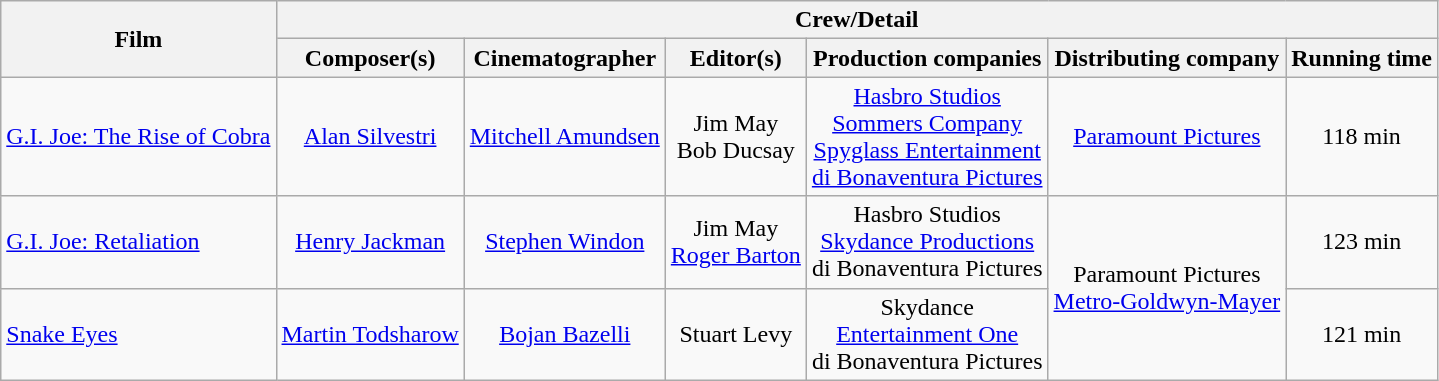<table class="wikitable sortable" style="text-align:center;">
<tr>
<th rowspan="2">Film</th>
<th colspan="7">Crew/Detail</th>
</tr>
<tr>
<th>Composer(s)</th>
<th>Cinematographer</th>
<th>Editor(s)</th>
<th>Production companies</th>
<th>Distributing company</th>
<th>Running time</th>
</tr>
<tr>
<td style="text-align:left"><a href='#'>G.I. Joe: The Rise of Cobra</a></td>
<td><a href='#'>Alan Silvestri</a></td>
<td><a href='#'>Mitchell Amundsen</a></td>
<td>Jim May<br>Bob Ducsay</td>
<td><a href='#'>Hasbro Studios</a><br><a href='#'>Sommers Company</a><br><a href='#'>Spyglass Entertainment</a><br><a href='#'>di Bonaventura Pictures</a></td>
<td><a href='#'>Paramount Pictures</a></td>
<td>118 min</td>
</tr>
<tr>
<td style="text-align:left"><a href='#'>G.I. Joe: Retaliation</a></td>
<td><a href='#'>Henry Jackman</a></td>
<td><a href='#'>Stephen Windon</a></td>
<td>Jim May<br><a href='#'>Roger Barton</a></td>
<td>Hasbro Studios<br><a href='#'>Skydance Productions</a><br>di Bonaventura Pictures</td>
<td rowspan="2">Paramount Pictures<br><a href='#'>Metro-Goldwyn-Mayer</a></td>
<td>123 min</td>
</tr>
<tr>
<td style="text-align:left"><a href='#'>Snake Eyes</a></td>
<td><a href='#'>Martin Todsharow</a></td>
<td><a href='#'>Bojan Bazelli</a></td>
<td>Stuart Levy</td>
<td>Skydance<br><a href='#'>Entertainment One</a><br>di Bonaventura Pictures</td>
<td>121 min</td>
</tr>
</table>
